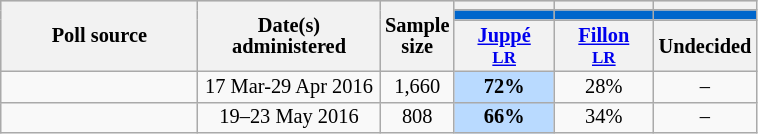<table class="wikitable" style="text-align:center;font-size:85%;line-height:14px;">
<tr bgcolor=lightgray>
<th rowspan="3" style="width:125px;">Poll source</th>
<th rowspan="3" style="width:115px;">Date(s)<br>administered</th>
<th rowspan="3" style="width:40px;">Sample size</th>
<th style="width:60px;"></th>
<th style="width:60px;"></th>
<th style="width:60px;"></th>
</tr>
<tr>
<td bgcolor=#0066CC></td>
<td bgcolor=#0066CC></td>
<td bgcolor=#0066CC></td>
</tr>
<tr>
<th><a href='#'>Juppé</a><br><small><a href='#'>LR</a></small></th>
<th><a href='#'>Fillon</a><br><small><a href='#'>LR</a></small></th>
<th>Undecided</th>
</tr>
<tr>
<td></td>
<td>17 Mar-29 Apr 2016</td>
<td>1,660</td>
<td bgcolor=B9DAFF><strong>72%</strong></td>
<td>28%</td>
<td>–</td>
</tr>
<tr>
<td></td>
<td>19–23 May 2016</td>
<td>808</td>
<td bgcolor=B9DAFF><strong>66%</strong></td>
<td>34%</td>
<td>–</td>
</tr>
</table>
